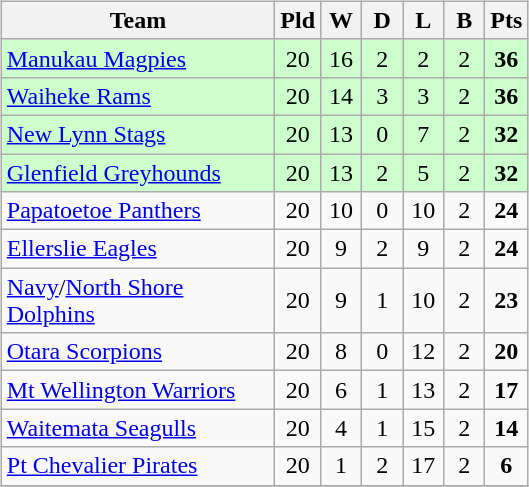<table>
<tr>
<td><br><table class="wikitable" style="text-align:center;">
<tr>
<th width=175>Team</th>
<th width=20 abbr="Played">Pld</th>
<th width=20 abbr="Won">W</th>
<th width=20 abbr="Drawn">D</th>
<th width=20 abbr="Lost">L</th>
<th width=20 abbr="Bye">B</th>
<th width=20 abbr="Points">Pts</th>
</tr>
<tr style="background: #ccffcc;">
<td style="text-align:left;"><a href='#'>Manukau Magpies</a></td>
<td>20</td>
<td>16</td>
<td>2</td>
<td>2</td>
<td>2</td>
<td><strong>36</strong></td>
</tr>
<tr style="background: #ccffcc;">
<td style="text-align:left;"><a href='#'>Waiheke Rams</a></td>
<td>20</td>
<td>14</td>
<td>3</td>
<td>3</td>
<td>2</td>
<td><strong>36</strong></td>
</tr>
<tr style="background: #ccffcc;">
<td style="text-align:left;"><a href='#'>New Lynn Stags</a></td>
<td>20</td>
<td>13</td>
<td>0</td>
<td>7</td>
<td>2</td>
<td><strong>32</strong></td>
</tr>
<tr style="background: #ccffcc;">
<td style="text-align:left;"><a href='#'>Glenfield Greyhounds</a></td>
<td>20</td>
<td>13</td>
<td>2</td>
<td>5</td>
<td>2</td>
<td><strong>32</strong></td>
</tr>
<tr>
<td style="text-align:left;"><a href='#'>Papatoetoe Panthers</a></td>
<td>20</td>
<td>10</td>
<td>0</td>
<td>10</td>
<td>2</td>
<td><strong>24</strong></td>
</tr>
<tr>
<td style="text-align:left;"><a href='#'>Ellerslie Eagles</a></td>
<td>20</td>
<td>9</td>
<td>2</td>
<td>9</td>
<td>2</td>
<td><strong>24</strong></td>
</tr>
<tr>
<td style="text-align:left;"><a href='#'>Navy</a>/<a href='#'>North Shore Dolphins</a></td>
<td>20</td>
<td>9</td>
<td>1</td>
<td>10</td>
<td>2</td>
<td><strong>23</strong></td>
</tr>
<tr>
<td style="text-align:left;"><a href='#'>Otara Scorpions</a></td>
<td>20</td>
<td>8</td>
<td>0</td>
<td>12</td>
<td>2</td>
<td><strong>20</strong></td>
</tr>
<tr>
<td style="text-align:left;"><a href='#'>Mt Wellington Warriors</a></td>
<td>20</td>
<td>6</td>
<td>1</td>
<td>13</td>
<td>2</td>
<td><strong>17</strong></td>
</tr>
<tr>
<td style="text-align:left;"><a href='#'>Waitemata Seagulls</a></td>
<td>20</td>
<td>4</td>
<td>1</td>
<td>15</td>
<td>2</td>
<td><strong>14</strong></td>
</tr>
<tr>
<td style="text-align:left;"><a href='#'>Pt Chevalier Pirates</a></td>
<td>20</td>
<td>1</td>
<td>2</td>
<td>17</td>
<td>2</td>
<td><strong>6</strong></td>
</tr>
<tr>
</tr>
</table>
</td>
<td><br></td>
</tr>
</table>
